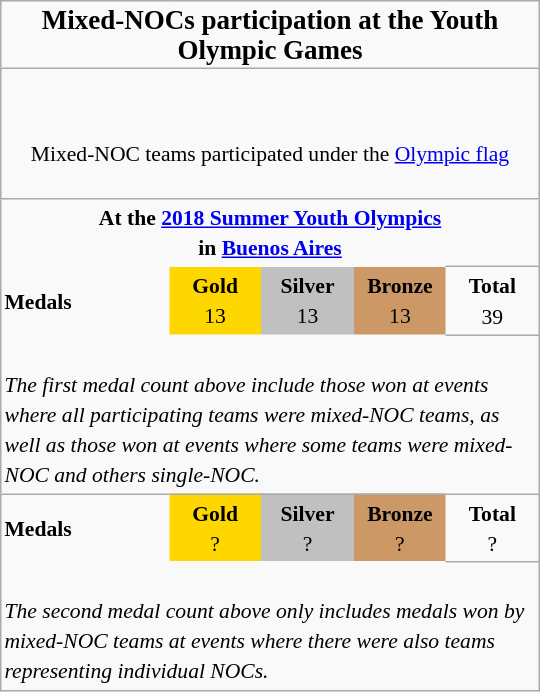<table class="infobox vcard" cellpadding="2" style="text-align:left; border-collapse:collapse; line-height:1.4em; font-size:90%; width:25em;">
<tr class="adr">
<th colspan="5" style="text-align:center; font-size:1.25em; border-bottom:1px solid #aaa;">Mixed-NOCs participation at the Youth Olympic Games</th>
</tr>
<tr>
<td colspan="5" style="text-align:center; border-bottom:1px solid #aaa;"><br><table width="100%" style="text-align:left; background-color:#f9f9f9;">
<tr>
<td colspan="2" style="text-align:center; padding-bottom:1em;"><br>Mixed-NOC teams participated under the <a href='#'>Olympic flag</a></td>
</tr>
<tr>
</tr>
</table>
</td>
</tr>
<tr style="border-top: 1px solid #aaa;">
<th colspan="5" style="text-align:center;">At the <a href='#'>2018 Summer Youth Olympics</a><br>in <a href='#'>Buenos Aires</a></th>
</tr>
<tr style="vertical-align:middle;">
<td style="vertical-align:middle; width:auto;"><strong>Medals</strong></td>
<td style="background:gold; width:4em; text-align:center;"><strong>Gold</strong><br><span>13</span></td>
<td style="background:silver; width:4em; text-align:center;"><strong>Silver</strong><br><span>13</span></td>
<td style="background:#cc9966; width:4em; text-align:center;"><strong>Bronze</strong><br><span>13</span></td>
<td style="width:4em; text-align:center; border-top:1px solid #aaa; border-bottom:1px solid #aaa"><strong>Total</strong><br><span>39</span></td>
</tr>
<tr>
<td colspan="5"><br><em>The first medal count above include those won at events where all participating teams were mixed-NOC teams, as well as those won at events where some teams were mixed-NOC and others single-NOC.</em></td>
</tr>
<tr style="vertical-align:middle; border-top:1px solid #aaa;">
<td style="vertical-align:middle; width:auto;"><strong>Medals</strong></td>
<td style="background:gold; width:4em; text-align:center;"><strong>Gold</strong><br><span>?</span></td>
<td style="background:silver; width:4em; text-align:center;"><strong>Silver</strong><br><span>?</span></td>
<td style="background:#cc9966; width:4em; text-align:center;"><strong>Bronze</strong><br><span>?</span></td>
<td style="width:4em; text-align:center; border-top:1px solid #aaa; border-bottom:1px solid #aaa"><strong>Total</strong><br><span>?</span></td>
</tr>
<tr>
<td colspan="5"><br><em>The second medal count above only includes medals won by mixed-NOC teams at events where there were also teams representing individual NOCs.</em></td>
</tr>
</table>
